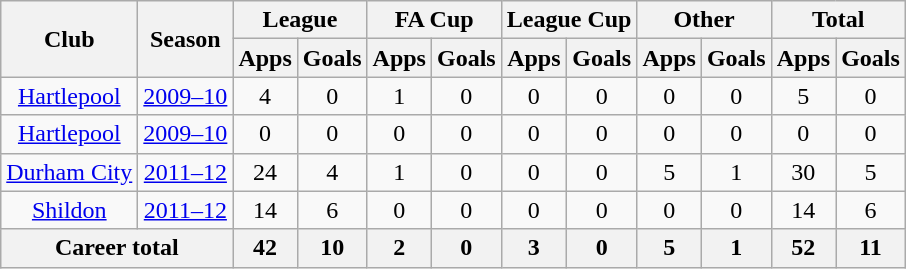<table class="wikitable" style="text-align:center;">
<tr>
<th rowspan="2">Club</th>
<th rowspan="2">Season</th>
<th colspan="2">League</th>
<th colspan="2">FA Cup</th>
<th colspan="2">League Cup</th>
<th colspan="2">Other</th>
<th colspan="2">Total</th>
</tr>
<tr>
<th>Apps</th>
<th>Goals</th>
<th>Apps</th>
<th>Goals</th>
<th>Apps</th>
<th>Goals</th>
<th>Apps</th>
<th>Goals</th>
<th>Apps</th>
<th>Goals</th>
</tr>
<tr>
<td style="vertical-align:top;"><a href='#'>Hartlepool</a></td>
<td><a href='#'>2009–10</a></td>
<td>4</td>
<td>0</td>
<td>1</td>
<td>0</td>
<td>0</td>
<td>0</td>
<td>0</td>
<td>0</td>
<td>5</td>
<td>0</td>
</tr>
<tr>
<td style="vertical-align:top;"><a href='#'>Hartlepool</a></td>
<td><a href='#'>2009–10</a></td>
<td>0</td>
<td>0</td>
<td>0</td>
<td>0</td>
<td>0</td>
<td>0</td>
<td>0</td>
<td>0</td>
<td>0</td>
<td>0</td>
</tr>
<tr>
<td style="vertical-align:top;"><a href='#'>Durham City</a></td>
<td><a href='#'>2011–12</a></td>
<td>24</td>
<td>4</td>
<td>1</td>
<td>0</td>
<td>0</td>
<td>0</td>
<td>5</td>
<td>1</td>
<td>30</td>
<td>5</td>
</tr>
<tr>
<td style="vertical-align:top;"><a href='#'>Shildon</a></td>
<td><a href='#'>2011–12</a></td>
<td>14</td>
<td>6</td>
<td>0</td>
<td>0</td>
<td>0</td>
<td>0</td>
<td>0</td>
<td>0</td>
<td>14</td>
<td>6</td>
</tr>
<tr>
<th colspan="2">Career total</th>
<th>42</th>
<th>10</th>
<th>2</th>
<th>0</th>
<th>3</th>
<th>0</th>
<th>5</th>
<th>1</th>
<th>52</th>
<th>11</th>
</tr>
</table>
